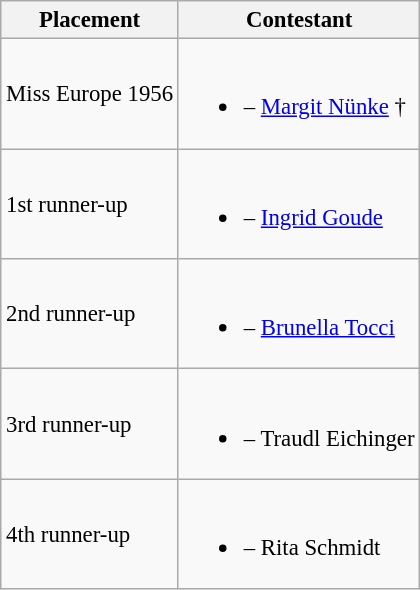<table class="wikitable sortable" style="font-size: 95%;">
<tr>
<th>Placement</th>
<th>Contestant</th>
</tr>
<tr>
<td>Miss Europe 1956</td>
<td><br><ul><li> – <a href='#'>Margit Nünke</a> †</li></ul></td>
</tr>
<tr>
<td>1st runner-up</td>
<td><br><ul><li> – <a href='#'>Ingrid Goude</a></li></ul></td>
</tr>
<tr>
<td>2nd runner-up</td>
<td><br><ul><li> – <a href='#'>Brunella Tocci</a></li></ul></td>
</tr>
<tr>
<td>3rd runner-up</td>
<td><br><ul><li> – Traudl Eichinger</li></ul></td>
</tr>
<tr>
<td>4th runner-up</td>
<td><br><ul><li> – Rita Schmidt</li></ul></td>
</tr>
</table>
